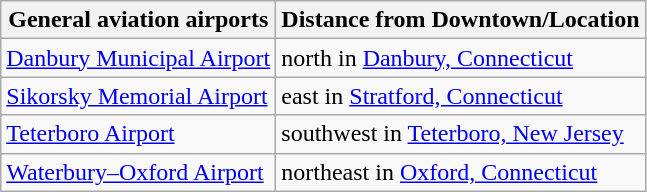<table class="wikitable">
<tr>
<th>General aviation airports</th>
<th>Distance from Downtown/Location</th>
</tr>
<tr>
<td><a href='#'>Danbury Municipal Airport</a></td>
<td> north in <a href='#'>Danbury, Connecticut</a></td>
</tr>
<tr>
<td><a href='#'>Sikorsky Memorial Airport</a></td>
<td> east in <a href='#'>Stratford, Connecticut</a></td>
</tr>
<tr>
<td><a href='#'>Teterboro Airport</a></td>
<td> southwest in <a href='#'>Teterboro, New Jersey</a></td>
</tr>
<tr>
<td><a href='#'>Waterbury–Oxford Airport</a></td>
<td> northeast in <a href='#'>Oxford, Connecticut</a></td>
</tr>
</table>
